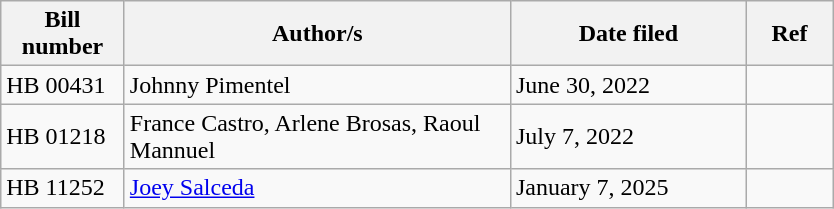<table class="wikitable">
<tr>
<th style="width: 75px;">Bill number</th>
<th style="width: 250px;">Author/s</th>
<th style="width: 150px;">Date filed</th>
<th style="width: 50px; text-align: center;">Ref</th>
</tr>
<tr>
<td>HB 00431</td>
<td>Johnny Pimentel</td>
<td>June 30, 2022</td>
<td></td>
</tr>
<tr>
<td>HB 01218</td>
<td>France Castro, Arlene Brosas, Raoul Mannuel</td>
<td>July 7, 2022</td>
<td></td>
</tr>
<tr>
<td>HB 11252</td>
<td><a href='#'>Joey Salceda</a></td>
<td>January 7, 2025</td>
<td></td>
</tr>
</table>
